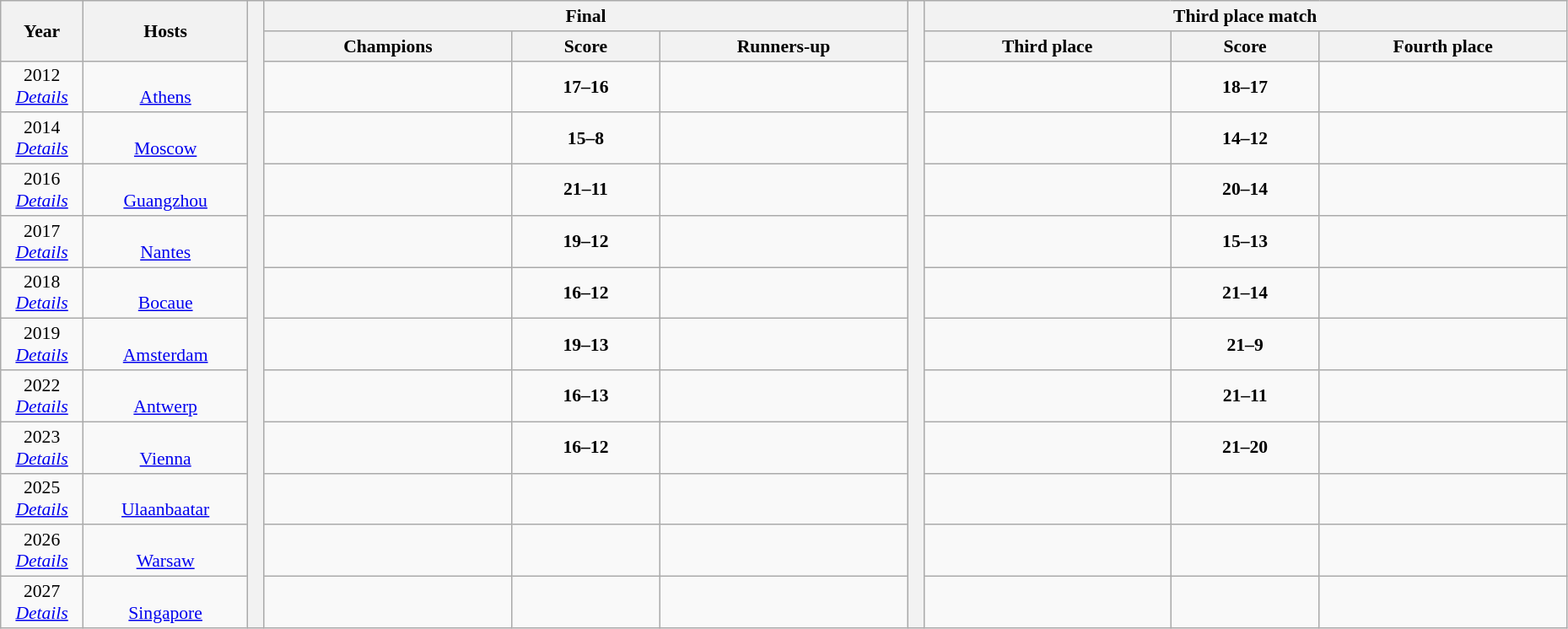<table class="wikitable" style="font-size:90%; width: 98%; text-align: center;">
<tr>
<th rowspan=2 width=5%>Year</th>
<th rowspan=2 width=10%>Hosts</th>
<th width=1% rowspan=13 bgcolor=ffffff></th>
<th colspan=3>Final</th>
<th width=1% rowspan=13 bgcolor=ffffff></th>
<th colspan=3>Third place match</th>
</tr>
<tr bgcolor=#EFEFEF>
<th width=15%>Champions</th>
<th width=9%>Score</th>
<th width=15%>Runners-up</th>
<th width=15%>Third place</th>
<th width=9%>Score</th>
<th width=15%>Fourth place</th>
</tr>
<tr>
<td>2012<br><em><a href='#'>Details</a></em></td>
<td><br><a href='#'>Athens</a></td>
<td><strong></strong></td>
<td><strong>17–16</strong></td>
<td></td>
<td></td>
<td><strong>18–17</strong></td>
<td></td>
</tr>
<tr>
<td>2014<br><em><a href='#'>Details</a></em></td>
<td><br><a href='#'>Moscow</a></td>
<td><strong></strong></td>
<td><strong>15–8</strong></td>
<td></td>
<td></td>
<td><strong>14–12</strong></td>
<td></td>
</tr>
<tr>
<td>2016<br><em><a href='#'>Details</a></em></td>
<td><br><a href='#'>Guangzhou</a></td>
<td><strong></strong></td>
<td><strong>21–11</strong></td>
<td></td>
<td></td>
<td><strong>20–14</strong></td>
<td></td>
</tr>
<tr>
<td>2017<br><em><a href='#'>Details</a></em></td>
<td><br><a href='#'>Nantes</a></td>
<td><strong></strong></td>
<td><strong>19–12</strong></td>
<td></td>
<td></td>
<td><strong>15–13</strong></td>
<td></td>
</tr>
<tr>
<td>2018<br><em><a href='#'>Details</a></em></td>
<td><br><a href='#'>Bocaue</a></td>
<td><strong></strong></td>
<td><strong>16–12</strong></td>
<td></td>
<td></td>
<td><strong>21–14</strong></td>
<td></td>
</tr>
<tr>
<td>2019<br><em><a href='#'>Details</a></em></td>
<td><br><a href='#'>Amsterdam</a></td>
<td><strong></strong></td>
<td><strong>19–13</strong></td>
<td></td>
<td></td>
<td><strong>21–9</strong></td>
<td></td>
</tr>
<tr>
<td>2022<br><em><a href='#'>Details</a></em></td>
<td><br><a href='#'>Antwerp</a></td>
<td><strong></strong></td>
<td><strong>16–13</strong></td>
<td></td>
<td></td>
<td><strong>21–11</strong></td>
<td></td>
</tr>
<tr>
<td>2023<br><em><a href='#'>Details</a></em></td>
<td><br><a href='#'>Vienna</a></td>
<td><strong></strong></td>
<td><strong>16–12</strong></td>
<td></td>
<td></td>
<td><strong>21–20</strong></td>
<td></td>
</tr>
<tr>
<td>2025<br><em><a href='#'>Details</a></em></td>
<td><br><a href='#'>Ulaanbaatar</a></td>
<td></td>
<td></td>
<td></td>
<td></td>
<td></td>
<td></td>
</tr>
<tr>
<td>2026<br><em><a href='#'>Details</a></em></td>
<td><br><a href='#'>Warsaw</a></td>
<td></td>
<td></td>
<td></td>
<td></td>
<td></td>
<td></td>
</tr>
<tr>
<td>2027<br><em><a href='#'>Details</a></em></td>
<td><br><a href='#'>Singapore</a></td>
<td></td>
<td></td>
<td></td>
<td></td>
<td></td>
<td></td>
</tr>
</table>
